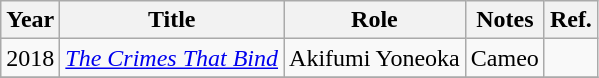<table class="wikitable">
<tr>
<th>Year</th>
<th>Title</th>
<th>Role</th>
<th>Notes</th>
<th>Ref.</th>
</tr>
<tr>
<td>2018</td>
<td><em><a href='#'>The Crimes That Bind</a></em></td>
<td>Akifumi Yoneoka</td>
<td>Cameo</td>
<td></td>
</tr>
<tr>
</tr>
</table>
